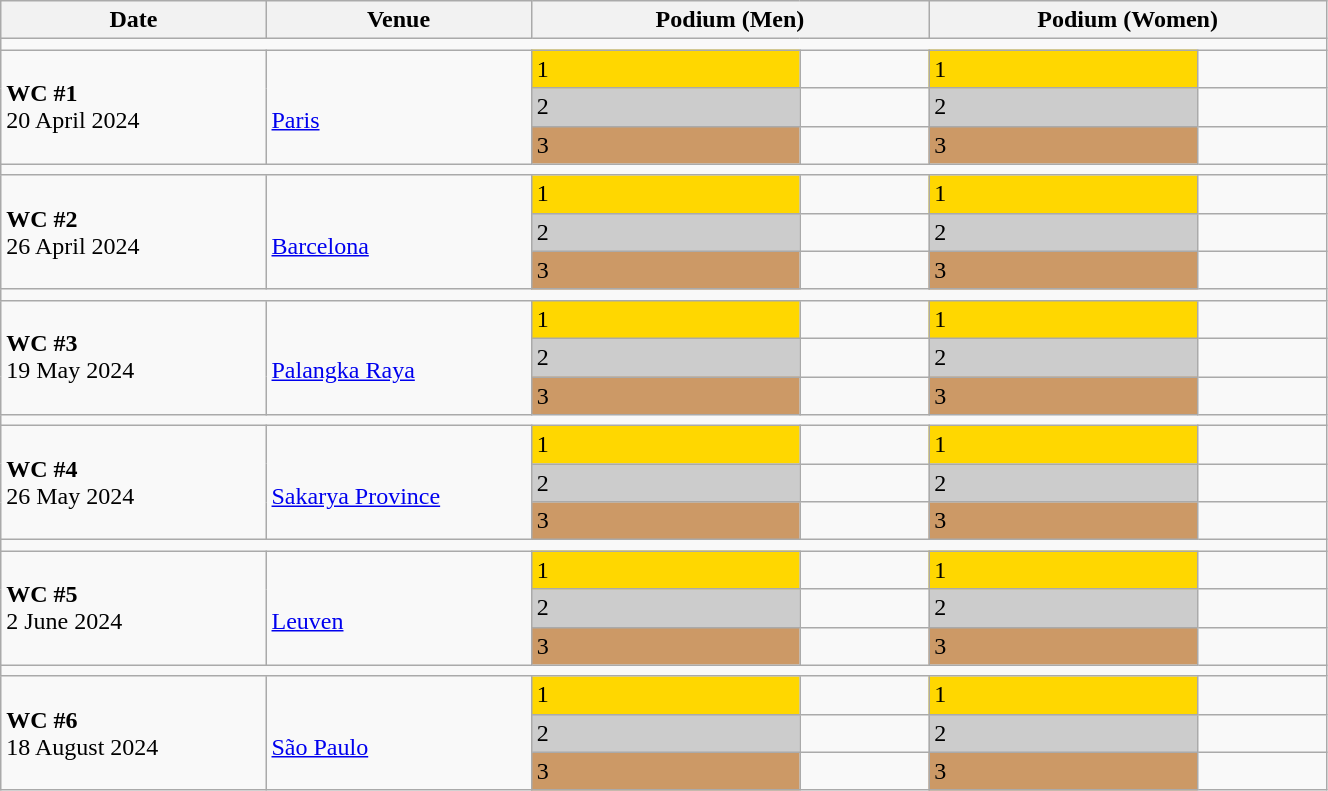<table class="wikitable" width=70%>
<tr>
<th>Date</th>
<th width=20%>Venue</th>
<th colspan=2 width=30%>Podium (Men)</th>
<th colspan=2 width=30%>Podium (Women)</th>
</tr>
<tr>
<td colspan=6></td>
</tr>
<tr>
<td rowspan=3><strong>WC #1</strong> <br> 20 April 2024</td>
<td rowspan=3><br><a href='#'>Paris</a></td>
<td bgcolor=FFD700>1</td>
<td></td>
<td bgcolor=FFD700>1</td>
<td></td>
</tr>
<tr>
<td bgcolor=CCCCCC>2</td>
<td></td>
<td bgcolor=CCCCCC>2</td>
<td></td>
</tr>
<tr>
<td bgcolor=CC9966>3</td>
<td></td>
<td bgcolor=CC9966>3</td>
<td></td>
</tr>
<tr>
<td colspan=6></td>
</tr>
<tr>
<td rowspan=3><strong>WC #2</strong> <br> 26 April 2024</td>
<td rowspan=3><br><a href='#'>Barcelona</a></td>
<td bgcolor=FFD700>1</td>
<td></td>
<td bgcolor=FFD700>1</td>
<td></td>
</tr>
<tr>
<td bgcolor=CCCCCC>2</td>
<td></td>
<td bgcolor=CCCCCC>2</td>
<td></td>
</tr>
<tr>
<td bgcolor=CC9966>3</td>
<td></td>
<td bgcolor=CC9966>3</td>
<td></td>
</tr>
<tr>
<td colspan=6></td>
</tr>
<tr>
<td rowspan=3><strong>WC #3</strong> <br> 19 May 2024</td>
<td rowspan=3><br><a href='#'>Palangka Raya</a></td>
<td bgcolor=FFD700>1</td>
<td></td>
<td bgcolor=FFD700>1</td>
<td></td>
</tr>
<tr>
<td bgcolor=CCCCCC>2</td>
<td></td>
<td bgcolor=CCCCCC>2</td>
<td></td>
</tr>
<tr>
<td bgcolor=CC9966>3</td>
<td></td>
<td bgcolor=CC9966>3</td>
<td></td>
</tr>
<tr>
<td colspan=6></td>
</tr>
<tr>
<td rowspan=3><strong>WC #4</strong> <br> 26 May 2024</td>
<td rowspan=3><br><a href='#'>Sakarya Province</a></td>
<td bgcolor=FFD700>1</td>
<td></td>
<td bgcolor=FFD700>1</td>
<td></td>
</tr>
<tr>
<td bgcolor=CCCCCC>2</td>
<td></td>
<td bgcolor=CCCCCC>2</td>
<td></td>
</tr>
<tr>
<td bgcolor=CC9966>3</td>
<td></td>
<td bgcolor=CC9966>3</td>
<td></td>
</tr>
<tr>
<td colspan=6></td>
</tr>
<tr>
<td rowspan=3><strong>WC #5</strong> <br> 2 June 2024</td>
<td rowspan=3><br><a href='#'>Leuven</a></td>
<td bgcolor=FFD700>1</td>
<td></td>
<td bgcolor=FFD700>1</td>
<td></td>
</tr>
<tr>
<td bgcolor=CCCCCC>2</td>
<td></td>
<td bgcolor=CCCCCC>2</td>
<td></td>
</tr>
<tr>
<td bgcolor=CC9966>3</td>
<td></td>
<td bgcolor=CC9966>3</td>
<td></td>
</tr>
<tr>
<td colspan=6></td>
</tr>
<tr>
<td rowspan=3><strong>WC #6</strong> <br> 18 August 2024</td>
<td rowspan=3><br><a href='#'>São Paulo</a></td>
<td bgcolor=FFD700>1</td>
<td></td>
<td bgcolor=FFD700>1</td>
<td></td>
</tr>
<tr>
<td bgcolor=CCCCCC>2</td>
<td></td>
<td bgcolor=CCCCCC>2</td>
<td></td>
</tr>
<tr>
<td bgcolor=CC9966>3</td>
<td></td>
<td bgcolor=CC9966>3</td>
<td></td>
</tr>
</table>
